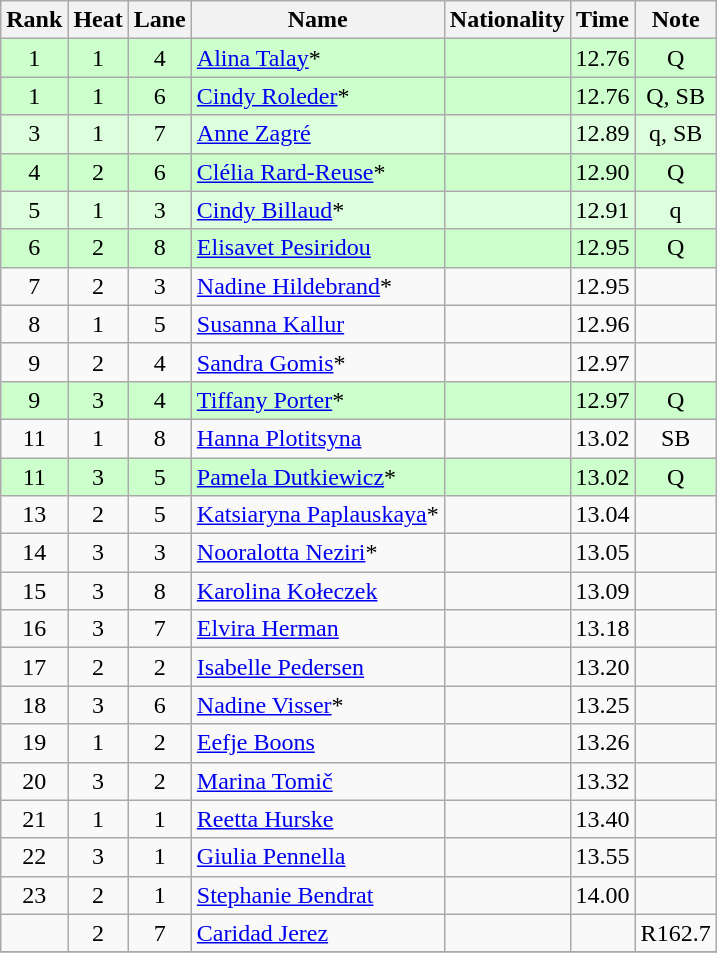<table class="wikitable sortable" style="text-align:center">
<tr>
<th>Rank</th>
<th>Heat</th>
<th>Lane</th>
<th>Name</th>
<th>Nationality</th>
<th>Time</th>
<th>Note</th>
</tr>
<tr bgcolor=ccffcc>
<td>1</td>
<td>1</td>
<td>4</td>
<td align=left><a href='#'>Alina Talay</a>*</td>
<td align=left></td>
<td>12.76</td>
<td>Q</td>
</tr>
<tr bgcolor=ccffcc>
<td>1</td>
<td>1</td>
<td>6</td>
<td align=left><a href='#'>Cindy Roleder</a>*</td>
<td align=left></td>
<td>12.76</td>
<td>Q, SB</td>
</tr>
<tr bgcolor=ddffdd>
<td>3</td>
<td>1</td>
<td>7</td>
<td align=left><a href='#'>Anne Zagré</a></td>
<td align=left></td>
<td>12.89</td>
<td>q, SB</td>
</tr>
<tr bgcolor=ccffcc>
<td>4</td>
<td>2</td>
<td>6</td>
<td align=left><a href='#'>Clélia Rard-Reuse</a>*</td>
<td align=left></td>
<td>12.90</td>
<td>Q</td>
</tr>
<tr bgcolor=ddffdd>
<td>5</td>
<td>1</td>
<td>3</td>
<td align=left><a href='#'>Cindy Billaud</a>*</td>
<td align=left></td>
<td>12.91</td>
<td>q</td>
</tr>
<tr bgcolor=ccffcc>
<td>6</td>
<td>2</td>
<td>8</td>
<td align=left><a href='#'>Elisavet Pesiridou</a></td>
<td align=left></td>
<td>12.95</td>
<td>Q</td>
</tr>
<tr>
<td>7</td>
<td>2</td>
<td>3</td>
<td align=left><a href='#'>Nadine Hildebrand</a>*</td>
<td align=left></td>
<td>12.95</td>
<td></td>
</tr>
<tr>
<td>8</td>
<td>1</td>
<td>5</td>
<td align=left><a href='#'>Susanna Kallur</a></td>
<td align=left></td>
<td>12.96</td>
<td></td>
</tr>
<tr>
<td>9</td>
<td>2</td>
<td>4</td>
<td align=left><a href='#'>Sandra Gomis</a>*</td>
<td align=left></td>
<td>12.97</td>
<td></td>
</tr>
<tr bgcolor=ccffcc>
<td>9</td>
<td>3</td>
<td>4</td>
<td align=left><a href='#'>Tiffany Porter</a>*</td>
<td align=left></td>
<td>12.97</td>
<td>Q</td>
</tr>
<tr>
<td>11</td>
<td>1</td>
<td>8</td>
<td align=left><a href='#'>Hanna Plotitsyna</a></td>
<td align=left></td>
<td>13.02</td>
<td>SB</td>
</tr>
<tr bgcolor=ccffcc>
<td>11</td>
<td>3</td>
<td>5</td>
<td align=left><a href='#'>Pamela Dutkiewicz</a>*</td>
<td align=left></td>
<td>13.02</td>
<td>Q</td>
</tr>
<tr>
<td>13</td>
<td>2</td>
<td>5</td>
<td align=left><a href='#'>Katsiaryna Paplauskaya</a>*</td>
<td align=left></td>
<td>13.04</td>
<td></td>
</tr>
<tr>
<td>14</td>
<td>3</td>
<td>3</td>
<td align=left><a href='#'>Nooralotta Neziri</a>*</td>
<td align=left></td>
<td>13.05</td>
<td></td>
</tr>
<tr>
<td>15</td>
<td>3</td>
<td>8</td>
<td align=left><a href='#'>Karolina Kołeczek</a></td>
<td align=left></td>
<td>13.09</td>
<td></td>
</tr>
<tr>
<td>16</td>
<td>3</td>
<td>7</td>
<td align=left><a href='#'>Elvira Herman</a></td>
<td align=left></td>
<td>13.18</td>
<td></td>
</tr>
<tr>
<td>17</td>
<td>2</td>
<td>2</td>
<td align=left><a href='#'>Isabelle Pedersen</a></td>
<td align=left></td>
<td>13.20</td>
<td></td>
</tr>
<tr>
<td>18</td>
<td>3</td>
<td>6</td>
<td align=left><a href='#'>Nadine Visser</a>*</td>
<td align=left></td>
<td>13.25</td>
<td></td>
</tr>
<tr>
<td>19</td>
<td>1</td>
<td>2</td>
<td align=left><a href='#'>Eefje Boons</a></td>
<td align=left></td>
<td>13.26</td>
<td></td>
</tr>
<tr>
<td>20</td>
<td>3</td>
<td>2</td>
<td align=left><a href='#'>Marina Tomič</a></td>
<td align=left></td>
<td>13.32</td>
<td></td>
</tr>
<tr>
<td>21</td>
<td>1</td>
<td>1</td>
<td align=left><a href='#'>Reetta Hurske</a></td>
<td align=left></td>
<td>13.40</td>
<td></td>
</tr>
<tr>
<td>22</td>
<td>3</td>
<td>1</td>
<td align=left><a href='#'>Giulia Pennella</a></td>
<td align=left></td>
<td>13.55</td>
<td></td>
</tr>
<tr>
<td>23</td>
<td>2</td>
<td>1</td>
<td align=left><a href='#'>Stephanie Bendrat</a></td>
<td align=left></td>
<td>14.00</td>
<td></td>
</tr>
<tr>
<td></td>
<td>2</td>
<td>7</td>
<td align=left><a href='#'>Caridad Jerez</a></td>
<td align=left></td>
<td></td>
<td>R162.7</td>
</tr>
<tr>
</tr>
</table>
